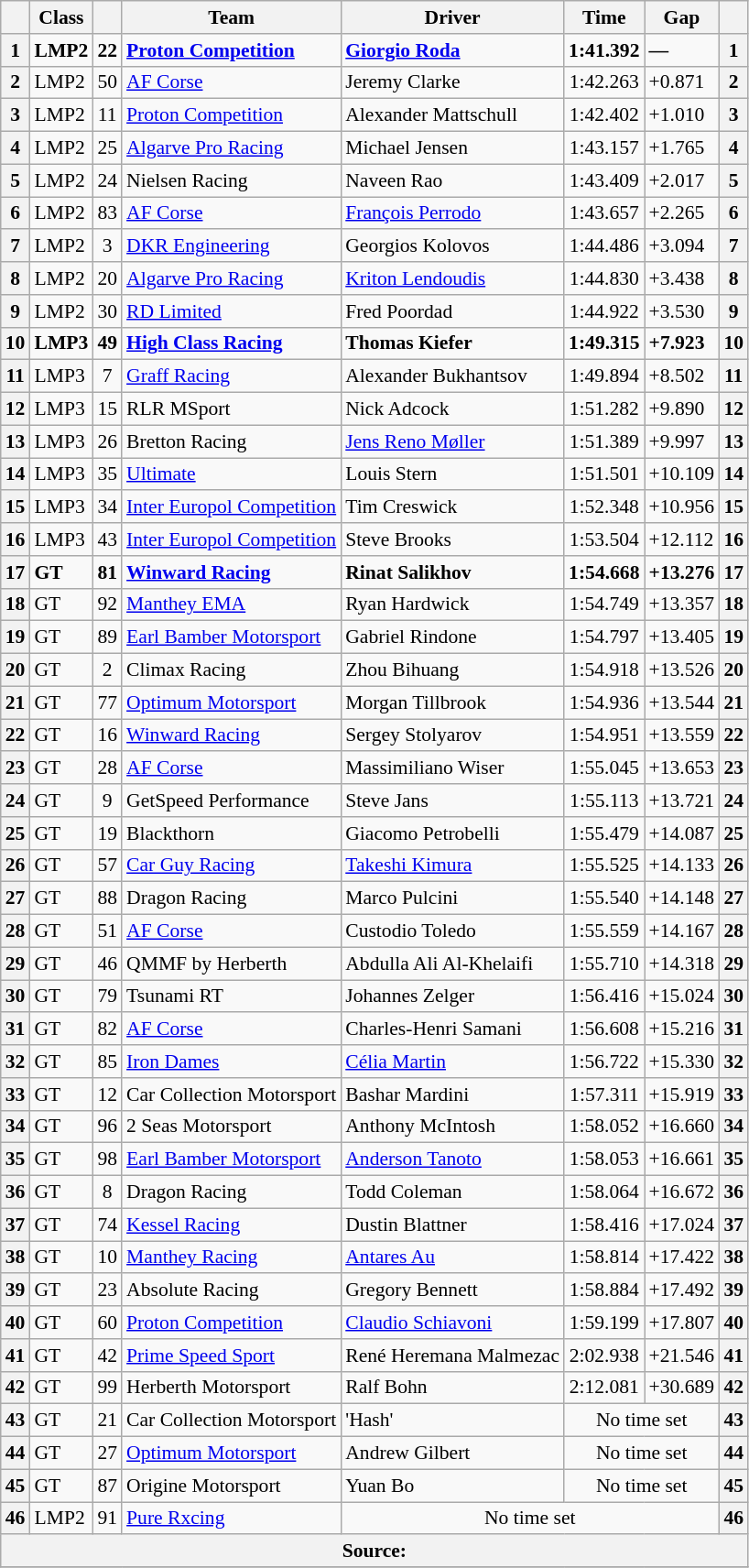<table class="wikitable sortable" style="font-size:90%;">
<tr>
<th></th>
<th class="unsortable">Class</th>
<th class="unsortable"></th>
<th class="unsortable">Team</th>
<th class="unsortable">Driver</th>
<th class="unsortable">Time</th>
<th class="unsortable">Gap</th>
<th></th>
</tr>
<tr style="font-weight:bold;">
<th>1</th>
<td>LMP2</td>
<td align="center">22</td>
<td> <a href='#'>Proton Competition</a></td>
<td> <a href='#'>Giorgio Roda</a></td>
<td align="center">1:41.392</td>
<td>—</td>
<th>1</th>
</tr>
<tr>
<th>2</th>
<td>LMP2</td>
<td align="center">50</td>
<td> <a href='#'>AF Corse</a></td>
<td> Jeremy Clarke</td>
<td align="center">1:42.263</td>
<td>+0.871</td>
<th>2</th>
</tr>
<tr>
<th>3</th>
<td>LMP2</td>
<td align="center">11</td>
<td> <a href='#'>Proton Competition</a></td>
<td> Alexander Mattschull</td>
<td align="center">1:42.402</td>
<td>+1.010</td>
<th>3</th>
</tr>
<tr>
<th>4</th>
<td>LMP2</td>
<td align="center">25</td>
<td> <a href='#'>Algarve Pro Racing</a></td>
<td> Michael Jensen</td>
<td align="center">1:43.157</td>
<td>+1.765</td>
<th>4</th>
</tr>
<tr>
<th>5</th>
<td>LMP2</td>
<td align="center">24</td>
<td> Nielsen Racing</td>
<td> Naveen Rao</td>
<td align="center">1:43.409</td>
<td>+2.017</td>
<th>5</th>
</tr>
<tr>
<th>6</th>
<td>LMP2</td>
<td align="center">83</td>
<td> <a href='#'>AF Corse</a></td>
<td> <a href='#'>François Perrodo</a></td>
<td align="center">1:43.657</td>
<td>+2.265</td>
<th>6</th>
</tr>
<tr>
<th>7</th>
<td>LMP2</td>
<td align="center">3</td>
<td> <a href='#'>DKR Engineering</a></td>
<td> Georgios Kolovos</td>
<td align="center">1:44.486</td>
<td>+3.094</td>
<th>7</th>
</tr>
<tr>
<th>8</th>
<td>LMP2</td>
<td align="center">20</td>
<td> <a href='#'>Algarve Pro Racing</a></td>
<td> <a href='#'>Kriton Lendoudis</a></td>
<td align="center">1:44.830</td>
<td>+3.438</td>
<th>8</th>
</tr>
<tr>
<th>9</th>
<td>LMP2</td>
<td align="center">30</td>
<td> <a href='#'>RD Limited</a></td>
<td> Fred Poordad</td>
<td align="center">1:44.922</td>
<td>+3.530</td>
<th>9</th>
</tr>
<tr style="font-weight:bold;">
<th>10</th>
<td>LMP3</td>
<td align="center">49</td>
<td> <a href='#'>High Class Racing</a></td>
<td> Thomas Kiefer</td>
<td align="center">1:49.315</td>
<td>+7.923</td>
<th>10</th>
</tr>
<tr>
<th>11</th>
<td>LMP3</td>
<td align="center">7</td>
<td> <a href='#'>Graff Racing</a></td>
<td> Alexander Bukhantsov</td>
<td align="center">1:49.894</td>
<td>+8.502</td>
<th>11</th>
</tr>
<tr>
<th>12</th>
<td>LMP3</td>
<td align="center">15</td>
<td> RLR MSport</td>
<td> Nick Adcock</td>
<td align="center">1:51.282</td>
<td>+9.890</td>
<th>12</th>
</tr>
<tr>
<th>13</th>
<td>LMP3</td>
<td align="center">26</td>
<td> Bretton Racing</td>
<td> <a href='#'>Jens Reno Møller</a></td>
<td align="center">1:51.389</td>
<td>+9.997</td>
<th>13</th>
</tr>
<tr>
<th>14</th>
<td>LMP3</td>
<td align="center">35</td>
<td> <a href='#'>Ultimate</a></td>
<td> Louis Stern</td>
<td align="center">1:51.501</td>
<td>+10.109</td>
<th>14</th>
</tr>
<tr>
<th>15</th>
<td>LMP3</td>
<td align="center">34</td>
<td> <a href='#'>Inter Europol Competition</a></td>
<td> Tim Creswick</td>
<td align="center">1:52.348</td>
<td>+10.956</td>
<th>15</th>
</tr>
<tr>
<th>16</th>
<td>LMP3</td>
<td align="center">43</td>
<td> <a href='#'>Inter Europol Competition</a></td>
<td> Steve Brooks</td>
<td align="center">1:53.504</td>
<td>+12.112</td>
<th>16</th>
</tr>
<tr style="font-weight:bold;">
<th>17</th>
<td>GT</td>
<td align="center">81</td>
<td> <a href='#'>Winward Racing</a></td>
<td> Rinat Salikhov</td>
<td align="center">1:54.668</td>
<td>+13.276</td>
<th>17</th>
</tr>
<tr>
<th>18</th>
<td>GT</td>
<td align="center">92</td>
<td> <a href='#'>Manthey EMA</a></td>
<td> Ryan Hardwick</td>
<td align="center">1:54.749</td>
<td>+13.357</td>
<th>18</th>
</tr>
<tr>
<th>19</th>
<td>GT</td>
<td align="center">89</td>
<td> <a href='#'>Earl Bamber Motorsport</a></td>
<td> Gabriel Rindone</td>
<td align="center">1:54.797</td>
<td>+13.405</td>
<th>19</th>
</tr>
<tr>
<th>20</th>
<td>GT</td>
<td align="center">2</td>
<td> Climax Racing</td>
<td> Zhou Bihuang</td>
<td align="center">1:54.918</td>
<td>+13.526</td>
<th>20</th>
</tr>
<tr>
<th>21</th>
<td>GT</td>
<td align="center">77</td>
<td> <a href='#'>Optimum Motorsport</a></td>
<td> Morgan Tillbrook</td>
<td align="center">1:54.936</td>
<td>+13.544</td>
<th>21</th>
</tr>
<tr>
<th>22</th>
<td>GT</td>
<td align="center">16</td>
<td> <a href='#'>Winward Racing</a></td>
<td> Sergey Stolyarov</td>
<td align="center">1:54.951</td>
<td>+13.559</td>
<th>22</th>
</tr>
<tr>
<th>23</th>
<td>GT</td>
<td align="center">28</td>
<td> <a href='#'>AF Corse</a></td>
<td> Massimiliano Wiser</td>
<td align="center">1:55.045</td>
<td>+13.653</td>
<th>23</th>
</tr>
<tr>
<th>24</th>
<td>GT</td>
<td align="center">9</td>
<td> GetSpeed Performance</td>
<td> Steve Jans</td>
<td align="center">1:55.113</td>
<td>+13.721</td>
<th>24</th>
</tr>
<tr>
<th>25</th>
<td>GT</td>
<td align="center">19</td>
<td> Blackthorn</td>
<td> Giacomo Petrobelli</td>
<td align="center">1:55.479</td>
<td>+14.087</td>
<th>25</th>
</tr>
<tr>
<th>26</th>
<td>GT</td>
<td align="center">57</td>
<td> <a href='#'>Car Guy Racing</a></td>
<td> <a href='#'>Takeshi Kimura</a></td>
<td align="center">1:55.525</td>
<td>+14.133</td>
<th>26</th>
</tr>
<tr>
<th>27</th>
<td>GT</td>
<td align="center">88</td>
<td> Dragon Racing</td>
<td> Marco Pulcini</td>
<td align="center">1:55.540</td>
<td>+14.148</td>
<th>27</th>
</tr>
<tr>
<th>28</th>
<td>GT</td>
<td align="center">51</td>
<td> <a href='#'>AF Corse</a></td>
<td> Custodio Toledo</td>
<td align="center">1:55.559</td>
<td>+14.167</td>
<th>28</th>
</tr>
<tr>
<th>29</th>
<td>GT</td>
<td align="center">46</td>
<td> QMMF by Herberth</td>
<td> Abdulla Ali Al-Khelaifi</td>
<td align="center">1:55.710</td>
<td>+14.318</td>
<th>29</th>
</tr>
<tr>
<th>30</th>
<td>GT</td>
<td align="center">79</td>
<td> Tsunami RT</td>
<td> Johannes Zelger</td>
<td align="center">1:56.416</td>
<td>+15.024</td>
<th>30</th>
</tr>
<tr>
<th>31</th>
<td>GT</td>
<td align="center">82</td>
<td> <a href='#'>AF Corse</a></td>
<td> Charles-Henri Samani</td>
<td align="center">1:56.608</td>
<td>+15.216</td>
<th>31</th>
</tr>
<tr>
<th>32</th>
<td>GT</td>
<td align="center">85</td>
<td> <a href='#'>Iron Dames</a></td>
<td> <a href='#'>Célia Martin</a></td>
<td align="center">1:56.722</td>
<td>+15.330</td>
<th>32</th>
</tr>
<tr>
<th>33</th>
<td>GT</td>
<td align="center">12</td>
<td> Car Collection Motorsport</td>
<td> Bashar Mardini</td>
<td align="center">1:57.311</td>
<td>+15.919</td>
<th>33</th>
</tr>
<tr>
<th>34</th>
<td>GT</td>
<td align="center">96</td>
<td> 2 Seas Motorsport</td>
<td> Anthony McIntosh</td>
<td align="center">1:58.052</td>
<td>+16.660</td>
<th>34</th>
</tr>
<tr>
<th>35</th>
<td>GT</td>
<td align="center">98</td>
<td> <a href='#'>Earl Bamber Motorsport</a></td>
<td> <a href='#'>Anderson Tanoto</a></td>
<td align="center">1:58.053</td>
<td>+16.661</td>
<th>35</th>
</tr>
<tr>
<th>36</th>
<td>GT</td>
<td align="center">8</td>
<td> Dragon Racing</td>
<td> Todd Coleman</td>
<td align="center">1:58.064</td>
<td>+16.672</td>
<th>36</th>
</tr>
<tr>
<th>37</th>
<td>GT</td>
<td align="center">74</td>
<td> <a href='#'>Kessel Racing</a></td>
<td> Dustin Blattner</td>
<td align="center">1:58.416</td>
<td>+17.024</td>
<th>37</th>
</tr>
<tr>
<th>38</th>
<td>GT</td>
<td align="center">10</td>
<td> <a href='#'>Manthey Racing</a></td>
<td> <a href='#'>Antares Au</a></td>
<td align="center">1:58.814</td>
<td>+17.422</td>
<th>38</th>
</tr>
<tr>
<th>39</th>
<td>GT</td>
<td align="center">23</td>
<td> Absolute Racing</td>
<td> Gregory Bennett</td>
<td align="center">1:58.884</td>
<td>+17.492</td>
<th>39</th>
</tr>
<tr>
<th>40</th>
<td>GT</td>
<td align="center">60</td>
<td> <a href='#'>Proton Competition</a></td>
<td> <a href='#'>Claudio Schiavoni</a></td>
<td align="center">1:59.199</td>
<td>+17.807</td>
<th>40</th>
</tr>
<tr>
<th>41</th>
<td>GT</td>
<td align="center">42</td>
<td> <a href='#'>Prime Speed Sport</a></td>
<td> René Heremana Malmezac</td>
<td align="center">2:02.938</td>
<td>+21.546</td>
<th>41</th>
</tr>
<tr>
<th>42</th>
<td>GT</td>
<td align="center">99</td>
<td> Herberth Motorsport</td>
<td> Ralf Bohn</td>
<td align="center">2:12.081</td>
<td>+30.689</td>
<th>42</th>
</tr>
<tr>
<th>43</th>
<td>GT</td>
<td align="center">21</td>
<td> Car Collection Motorsport</td>
<td> 'Hash'</td>
<td colspan="2" align="center">No time set</td>
<th>43</th>
</tr>
<tr>
<th>44</th>
<td>GT</td>
<td align="center">27</td>
<td> <a href='#'>Optimum Motorsport</a></td>
<td> Andrew Gilbert</td>
<td colspan="2" align="center">No time set</td>
<th>44</th>
</tr>
<tr>
<th>45</th>
<td>GT</td>
<td align="center">87</td>
<td> Origine Motorsport</td>
<td> Yuan Bo</td>
<td colspan="2" align="center">No time set</td>
<th>45</th>
</tr>
<tr>
<th>46</th>
<td>LMP2</td>
<td align="center">91</td>
<td> <a href='#'>Pure Rxcing</a></td>
<td colspan="3" align="center">No time set</td>
<th>46</th>
</tr>
<tr>
<th colspan="8">Source:</th>
</tr>
<tr>
</tr>
</table>
